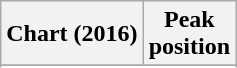<table class="wikitable sortable plainrowheaders" style="text-align:center">
<tr>
<th scope="col">Chart (2016)</th>
<th scope="col">Peak<br> position</th>
</tr>
<tr>
</tr>
<tr>
</tr>
<tr>
</tr>
<tr>
</tr>
<tr>
</tr>
<tr>
</tr>
<tr>
</tr>
<tr>
</tr>
<tr>
</tr>
<tr>
</tr>
<tr>
</tr>
<tr>
</tr>
<tr>
</tr>
<tr>
</tr>
<tr>
</tr>
</table>
